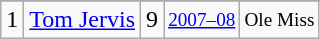<table class="wikitable">
<tr>
</tr>
<tr>
<td>1</td>
<td><a href='#'>Tom Jervis</a></td>
<td>9</td>
<td style="font-size:80%;"><a href='#'>2007–08</a></td>
<td style="font-size:80%;">Ole Miss</td>
</tr>
</table>
